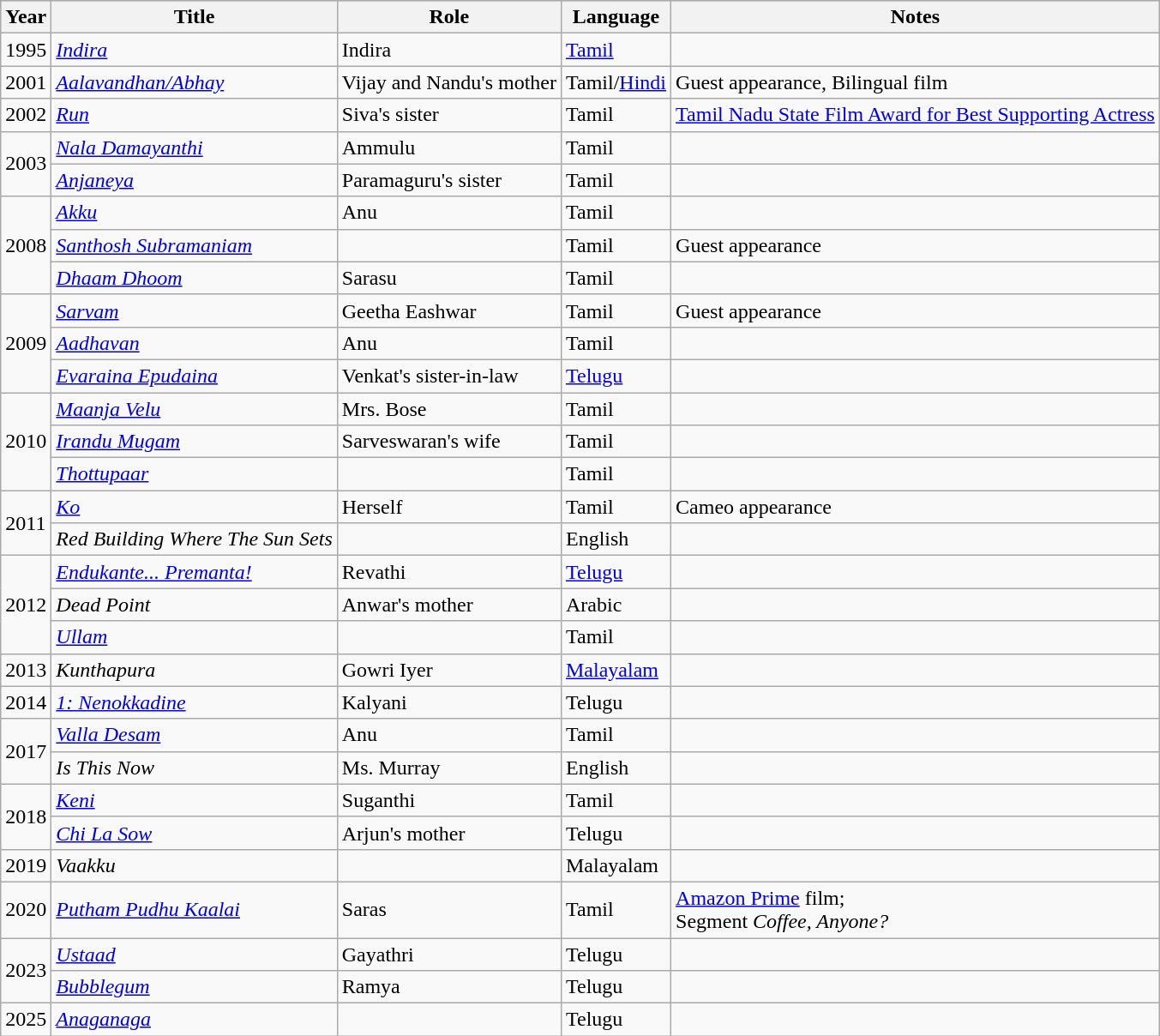<table class="wikitable sortable">
<tr style="background:#ccc; text-align:center;">
<th>Year</th>
<th>Title</th>
<th>Role</th>
<th>Language</th>
<th>Notes</th>
</tr>
<tr>
<td>1995</td>
<td><em><a href='#'>Indira</a></em></td>
<td>Indira</td>
<td><a href='#'>Tamil</a></td>
<td></td>
</tr>
<tr>
<td>2001</td>
<td><em><a href='#'>Aalavandhan/Abhay</a></em></td>
<td>Vijay and Nandu's mother</td>
<td>Tamil/<a href='#'>Hindi</a></td>
<td>Guest appearance, Bilingual film</td>
</tr>
<tr>
<td>2002</td>
<td><em><a href='#'>Run</a></em></td>
<td>Siva's sister</td>
<td>Tamil</td>
<td><a href='#'>Tamil Nadu State Film Award for Best Supporting Actress</a></td>
</tr>
<tr>
<td rowspan="2">2003</td>
<td><em><a href='#'>Nala Damayanthi</a></em></td>
<td>Ammulu</td>
<td>Tamil</td>
<td></td>
</tr>
<tr>
<td><em><a href='#'>Anjaneya</a></em></td>
<td>Paramaguru's sister</td>
<td>Tamil</td>
<td></td>
</tr>
<tr>
<td rowspan="3">2008</td>
<td><em><a href='#'>Akku</a></em></td>
<td>Anu</td>
<td>Tamil</td>
<td></td>
</tr>
<tr>
<td><em><a href='#'>Santhosh Subramaniam</a></em></td>
<td></td>
<td>Tamil</td>
<td>Guest appearance</td>
</tr>
<tr>
<td><em><a href='#'>Dhaam Dhoom</a></em></td>
<td>Sarasu</td>
<td>Tamil</td>
<td></td>
</tr>
<tr>
<td rowspan="3">2009</td>
<td><em><a href='#'>Sarvam</a></em></td>
<td>Geetha Eashwar</td>
<td>Tamil</td>
<td>Guest appearance</td>
</tr>
<tr>
<td><em><a href='#'>Aadhavan</a></em></td>
<td>Anu</td>
<td>Tamil</td>
<td></td>
</tr>
<tr>
<td><em><a href='#'>Evaraina Epudaina</a></em></td>
<td>Venkat's sister-in-law</td>
<td><a href='#'>Telugu</a></td>
<td></td>
</tr>
<tr>
<td rowspan="3">2010</td>
<td><em><a href='#'>Maanja Velu</a></em></td>
<td>Mrs. Bose</td>
<td>Tamil</td>
<td></td>
</tr>
<tr>
<td><em><a href='#'>Irandu Mugam</a></em></td>
<td>Sarveswaran's wife</td>
<td>Tamil</td>
<td></td>
</tr>
<tr>
<td><em><a href='#'>Thottupaar</a></em></td>
<td></td>
<td>Tamil</td>
<td></td>
</tr>
<tr>
<td rowspan="2">2011</td>
<td><em><a href='#'>Ko</a></em></td>
<td>Herself</td>
<td>Tamil</td>
<td>Cameo appearance</td>
</tr>
<tr>
<td><em>Red Building Where The Sun Sets</em></td>
<td></td>
<td>English</td>
<td></td>
</tr>
<tr>
<td rowspan="3">2012</td>
<td><em><a href='#'>Endukante... Premanta!</a></em></td>
<td>Revathi</td>
<td><a href='#'>Telugu</a></td>
<td></td>
</tr>
<tr>
<td><em>Dead Point</em></td>
<td>Anwar's mother</td>
<td>Arabic</td>
<td></td>
</tr>
<tr>
<td><em><a href='#'>Ullam</a></em></td>
<td></td>
<td>Tamil</td>
<td></td>
</tr>
<tr>
<td>2013</td>
<td><em>Kunthapura</em></td>
<td>Gowri Iyer</td>
<td><a href='#'>Malayalam</a></td>
<td></td>
</tr>
<tr>
<td>2014</td>
<td><em><a href='#'>1: Nenokkadine</a></em></td>
<td>Kalyani</td>
<td>Telugu</td>
<td></td>
</tr>
<tr>
<td rowspan="2">2017</td>
<td><em><a href='#'>Valla Desam</a></em></td>
<td>Anu</td>
<td>Tamil</td>
<td></td>
</tr>
<tr>
<td><em>Is This Now</em></td>
<td>Ms. Murray</td>
<td>English</td>
<td></td>
</tr>
<tr>
<td rowspan="2">2018</td>
<td><em><a href='#'>Keni</a></em></td>
<td>Suganthi</td>
<td>Tamil</td>
<td></td>
</tr>
<tr>
<td><em><a href='#'>Chi La Sow</a></em></td>
<td>Arjun's mother</td>
<td>Telugu</td>
<td></td>
</tr>
<tr>
<td>2019</td>
<td><em>Vaakku</em></td>
<td></td>
<td>Malayalam</td>
<td></td>
</tr>
<tr>
<td>2020</td>
<td><em><a href='#'>Putham Pudhu Kaalai</a></em></td>
<td>Saras</td>
<td>Tamil</td>
<td><a href='#'>Amazon Prime</a> film;<br>Segment <em>Coffee, Anyone?</em></td>
</tr>
<tr>
<td rowspan="2">2023</td>
<td><em><a href='#'>Ustaad</a></em></td>
<td>Gayathri</td>
<td>Telugu</td>
<td></td>
</tr>
<tr>
<td><em><a href='#'>Bubblegum</a></em></td>
<td>Ramya</td>
<td>Telugu</td>
<td></td>
</tr>
<tr>
<td>2025</td>
<td><a href='#'><em>Anaganaga</em></a></td>
<td></td>
<td>Telugu</td>
<td></td>
</tr>
</table>
